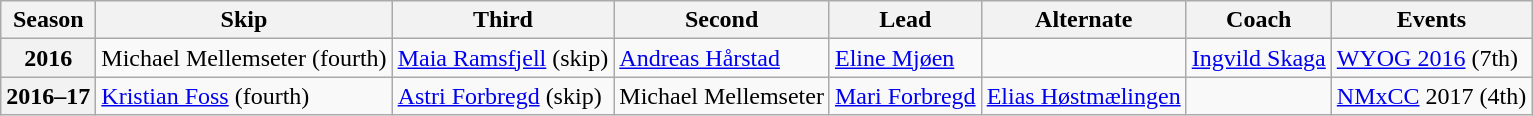<table class="wikitable">
<tr>
<th scope="col">Season</th>
<th scope="col">Skip</th>
<th scope="col">Third</th>
<th scope="col">Second</th>
<th scope="col">Lead</th>
<th scope="col">Alternate</th>
<th scope="col">Coach</th>
<th scope="col">Events</th>
</tr>
<tr>
<th scope="row">2016</th>
<td>Michael Mellemseter (fourth)</td>
<td><a href='#'>Maia Ramsfjell</a> (skip)</td>
<td><a href='#'>Andreas Hårstad</a></td>
<td><a href='#'>Eline Mjøen</a></td>
<td></td>
<td><a href='#'>Ingvild Skaga</a></td>
<td><a href='#'>WYOG 2016</a> (7th)</td>
</tr>
<tr>
<th scope="row">2016–17</th>
<td><a href='#'>Kristian Foss</a> (fourth)</td>
<td><a href='#'>Astri Forbregd</a> (skip)</td>
<td>Michael Mellemseter</td>
<td><a href='#'>Mari Forbregd</a></td>
<td><a href='#'>Elias Høstmælingen</a></td>
<td></td>
<td><a href='#'>NMxCC</a> 2017 (4th)</td>
</tr>
</table>
